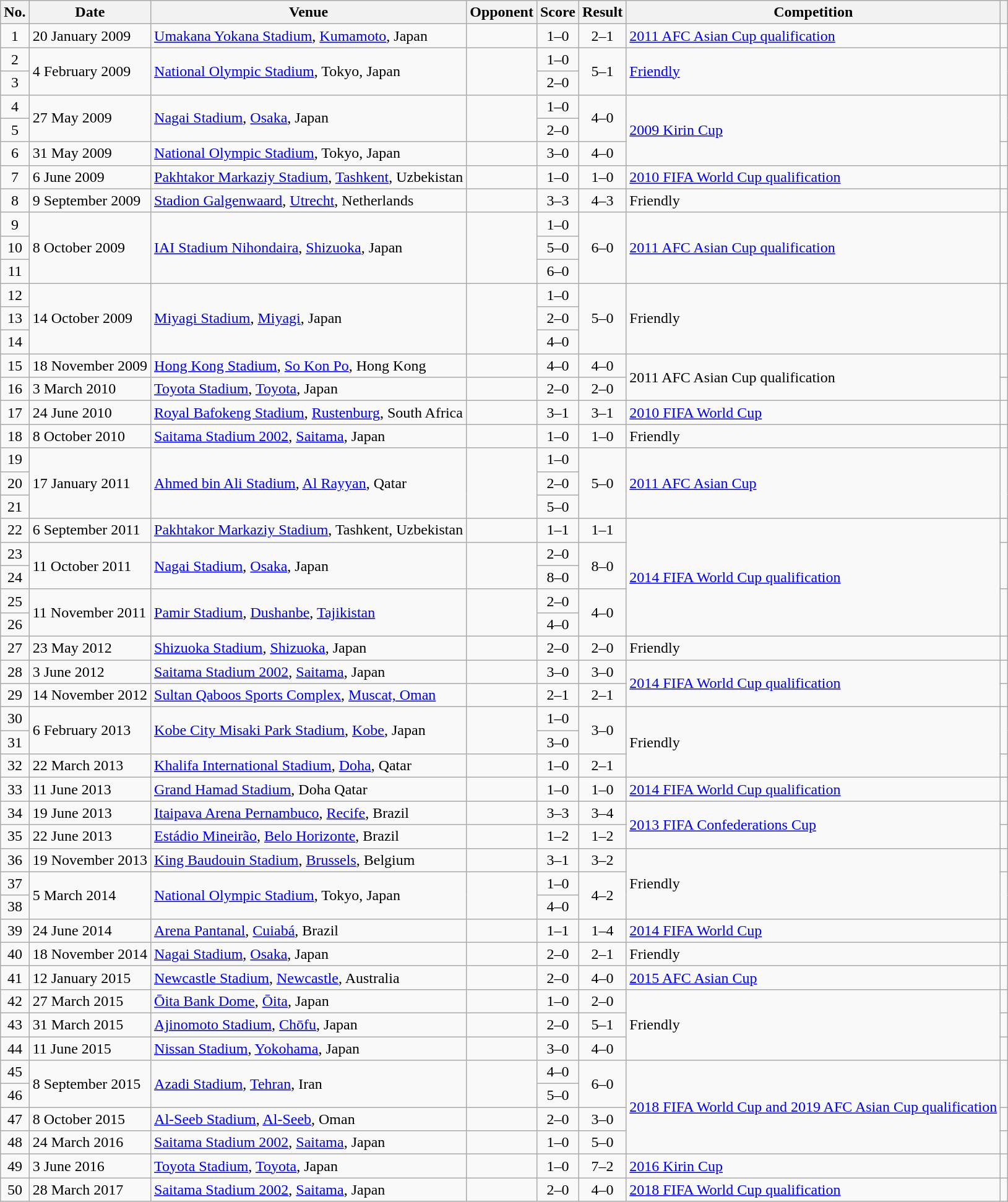<table class="wikitable sortable">
<tr>
<th scope="col">No.</th>
<th scope="col">Date</th>
<th scope="col">Venue</th>
<th scope="col">Opponent</th>
<th scope="col">Score</th>
<th scope="col">Result</th>
<th scope="col">Competition</th>
<th scope="col" class="unsortable"></th>
</tr>
<tr>
<td align="center">1</td>
<td>20 January 2009</td>
<td><a href='#'>Umakana Yokana Stadium</a>, <a href='#'>Kumamoto</a>, Japan</td>
<td></td>
<td align="center">1–0</td>
<td align="center">2–1</td>
<td><a href='#'>2011 AFC Asian Cup qualification</a></td>
<td></td>
</tr>
<tr>
<td align="center">2</td>
<td rowspan="2">4 February 2009</td>
<td rowspan="2"><a href='#'>National Olympic Stadium</a>, Tokyo, Japan</td>
<td rowspan="2"></td>
<td align="center">1–0</td>
<td rowspan="2" style="text-align:center;">5–1</td>
<td rowspan="2"><a href='#'>Friendly</a></td>
<td rowspan="2"></td>
</tr>
<tr>
<td align="center">3</td>
<td align="center">2–0</td>
</tr>
<tr>
<td align="center">4</td>
<td rowspan="2">27 May 2009</td>
<td rowspan="2"><a href='#'>Nagai Stadium</a>, <a href='#'>Osaka</a>, Japan</td>
<td rowspan="2"></td>
<td align="center">1–0</td>
<td rowspan="2" style="text-align:center;">4–0</td>
<td rowspan="3"><a href='#'>2009 Kirin Cup</a></td>
<td rowspan="2"></td>
</tr>
<tr>
<td align="center">5</td>
<td align="center">2–0</td>
</tr>
<tr>
<td align="center">6</td>
<td>31 May 2009</td>
<td><a href='#'>National Olympic Stadium</a>, Tokyo, Japan</td>
<td></td>
<td align="center">3–0</td>
<td align="center">4–0</td>
<td></td>
</tr>
<tr>
<td align="center">7</td>
<td>6 June 2009</td>
<td><a href='#'>Pakhtakor Markaziy Stadium</a>, <a href='#'>Tashkent</a>, Uzbekistan</td>
<td></td>
<td align="center">1–0</td>
<td align="center">1–0</td>
<td><a href='#'>2010 FIFA World Cup qualification</a></td>
<td></td>
</tr>
<tr>
<td align="center">8</td>
<td>9 September 2009</td>
<td><a href='#'>Stadion Galgenwaard</a>, <a href='#'>Utrecht</a>, Netherlands</td>
<td></td>
<td align="center">3–3</td>
<td align="center">4–3</td>
<td>Friendly</td>
<td></td>
</tr>
<tr>
<td align="center">9</td>
<td rowspan="3">8 October 2009</td>
<td rowspan="3"><a href='#'>IAI Stadium Nihondaira</a>, <a href='#'>Shizuoka</a>, Japan</td>
<td rowspan="3"></td>
<td align="center">1–0</td>
<td rowspan="3" style="text-align:center;">6–0</td>
<td rowspan="3"><a href='#'>2011 AFC Asian Cup qualification</a></td>
<td rowspan="3"></td>
</tr>
<tr>
<td align="center">10</td>
<td align="center">5–0</td>
</tr>
<tr>
<td align="center">11</td>
<td align="center">6–0</td>
</tr>
<tr>
<td align="center">12</td>
<td rowspan="3">14 October 2009</td>
<td rowspan="3"><a href='#'>Miyagi Stadium</a>, <a href='#'>Miyagi</a>, Japan</td>
<td rowspan="3"></td>
<td align="center">1–0</td>
<td rowspan="3" style="text-align:center;">5–0</td>
<td rowspan="3">Friendly</td>
<td rowspan="3"></td>
</tr>
<tr>
<td align="center">13</td>
<td align="center">2–0</td>
</tr>
<tr>
<td align="center">14</td>
<td align="center">4–0</td>
</tr>
<tr>
<td align="center">15</td>
<td>18 November 2009</td>
<td><a href='#'>Hong Kong Stadium</a>, <a href='#'>So Kon Po</a>, Hong Kong</td>
<td></td>
<td align="center">4–0</td>
<td align="center">4–0</td>
<td rowspan=2>2011 AFC Asian Cup qualification</td>
<td></td>
</tr>
<tr>
<td align="center">16</td>
<td>3 March 2010</td>
<td><a href='#'>Toyota Stadium</a>, <a href='#'>Toyota</a>, Japan</td>
<td></td>
<td align="center">2–0</td>
<td align="center">2–0</td>
<td></td>
</tr>
<tr>
<td align="center">17</td>
<td>24 June 2010</td>
<td><a href='#'>Royal Bafokeng Stadium</a>, <a href='#'>Rustenburg</a>, South Africa</td>
<td></td>
<td align="center">3–1</td>
<td align="center">3–1</td>
<td><a href='#'>2010 FIFA World Cup</a></td>
<td></td>
</tr>
<tr>
<td align="center">18</td>
<td>8 October 2010</td>
<td><a href='#'>Saitama Stadium 2002</a>, <a href='#'>Saitama</a>, Japan</td>
<td></td>
<td align="center">1–0</td>
<td align="center">1–0</td>
<td>Friendly</td>
<td></td>
</tr>
<tr>
<td align="center">19</td>
<td rowspan="3">17 January 2011</td>
<td rowspan="3"><a href='#'>Ahmed bin Ali Stadium</a>, <a href='#'>Al Rayyan</a>, Qatar</td>
<td rowspan="3"></td>
<td align="center">1–0</td>
<td rowspan="3" style="text-align:center;">5–0</td>
<td rowspan="3"><a href='#'>2011 AFC Asian Cup</a></td>
<td rowspan="3"></td>
</tr>
<tr>
<td align="center">20</td>
<td align="center">2–0</td>
</tr>
<tr>
<td align="center">21</td>
<td align="center">5–0</td>
</tr>
<tr>
<td align="center">22</td>
<td>6 September 2011</td>
<td><a href='#'>Pakhtakor Markaziy Stadium</a>, Tashkent, Uzbekistan</td>
<td></td>
<td align="center">1–1</td>
<td align="center">1–1</td>
<td rowspan=5><a href='#'>2014 FIFA World Cup qualification</a></td>
<td></td>
</tr>
<tr>
<td align="center">23</td>
<td rowspan="2">11 October 2011</td>
<td rowspan="2"><a href='#'>Nagai Stadium</a>, <a href='#'>Osaka</a>, Japan</td>
<td rowspan="2"></td>
<td align="center">2–0</td>
<td rowspan="2" style="text-align:center;">8–0</td>
<td rowspan="2"></td>
</tr>
<tr>
<td align="center">24</td>
<td align="center">8–0</td>
</tr>
<tr>
<td align="center">25</td>
<td rowspan="2">11 November 2011</td>
<td rowspan="2"><a href='#'>Pamir Stadium</a>, <a href='#'>Dushanbe</a>, <a href='#'>Tajikistan</a></td>
<td rowspan="2"></td>
<td align="center">2–0</td>
<td rowspan="2" style="text-align:center;">4–0</td>
<td rowspan="2"></td>
</tr>
<tr>
<td align="center">26</td>
<td align="center">4–0</td>
</tr>
<tr>
<td align="center">27</td>
<td>23 May 2012</td>
<td><a href='#'>Shizuoka Stadium</a>, <a href='#'>Shizuoka</a>, Japan</td>
<td></td>
<td align="center">2–0</td>
<td align="center">2–0</td>
<td>Friendly</td>
<td></td>
</tr>
<tr>
<td align="center">28</td>
<td>3 June 2012</td>
<td><a href='#'>Saitama Stadium 2002</a>, <a href='#'>Saitama</a>, Japan</td>
<td></td>
<td align="center">3–0</td>
<td align="center">3–0</td>
<td rowspan=2><a href='#'>2014 FIFA World Cup qualification</a></td>
<td></td>
</tr>
<tr>
<td align="center">29</td>
<td>14 November 2012</td>
<td><a href='#'>Sultan Qaboos Sports Complex</a>, <a href='#'>Muscat, Oman</a></td>
<td></td>
<td align="center">2–1</td>
<td align="center">2–1</td>
<td></td>
</tr>
<tr>
<td align="center">30</td>
<td rowspan="2">6 February 2013</td>
<td rowspan="2"><a href='#'>Kobe City Misaki Park Stadium</a>, <a href='#'>Kobe</a>, Japan</td>
<td rowspan="2"></td>
<td align="center">1–0</td>
<td rowspan="2" style="text-align:center;">3–0</td>
<td rowspan="3">Friendly</td>
<td rowspan="2"></td>
</tr>
<tr>
<td align="center">31</td>
<td align="center">3–0</td>
</tr>
<tr>
<td align="center">32</td>
<td>22 March 2013</td>
<td><a href='#'>Khalifa International Stadium</a>, <a href='#'>Doha</a>, Qatar</td>
<td></td>
<td align="center">1–0</td>
<td align="center">2–1</td>
<td></td>
</tr>
<tr>
<td align="center">33</td>
<td>11 June 2013</td>
<td><a href='#'>Grand Hamad Stadium</a>, Doha Qatar</td>
<td></td>
<td align="center">1–0</td>
<td align="center">1–0</td>
<td><a href='#'>2014 FIFA World Cup qualification</a></td>
<td></td>
</tr>
<tr>
<td align="center">34</td>
<td>19 June 2013</td>
<td><a href='#'>Itaipava Arena Pernambuco</a>, <a href='#'>Recife</a>, Brazil</td>
<td></td>
<td align="center">3–3</td>
<td align="center">3–4</td>
<td rowspan=2><a href='#'>2013 FIFA Confederations Cup</a></td>
<td></td>
</tr>
<tr>
<td align="center">35</td>
<td>22 June 2013</td>
<td><a href='#'>Estádio Mineirão</a>, <a href='#'>Belo Horizonte</a>, Brazil</td>
<td></td>
<td align="center">1–2</td>
<td align="center">1–2</td>
<td></td>
</tr>
<tr>
<td align="center">36</td>
<td>19 November 2013</td>
<td><a href='#'>King Baudouin Stadium</a>, <a href='#'>Brussels</a>, Belgium</td>
<td></td>
<td align="center">3–1</td>
<td align="center">3–2</td>
<td rowspan=3>Friendly</td>
<td></td>
</tr>
<tr>
<td align="center">37</td>
<td rowspan="2">5 March 2014</td>
<td rowspan="2"><a href='#'>National Olympic Stadium</a>, Tokyo, Japan</td>
<td rowspan="2"></td>
<td align="center">1–0</td>
<td rowspan="2" style="text-align:center;">4–2</td>
<td rowspan="2"></td>
</tr>
<tr>
<td align="center">38</td>
<td align="center">4–0</td>
</tr>
<tr>
<td align="center">39</td>
<td>24 June 2014</td>
<td><a href='#'>Arena Pantanal</a>, <a href='#'>Cuiabá</a>, Brazil</td>
<td></td>
<td align="center">1–1</td>
<td align="center">1–4</td>
<td><a href='#'>2014 FIFA World Cup</a></td>
<td></td>
</tr>
<tr>
<td align="center">40</td>
<td>18 November 2014</td>
<td><a href='#'>Nagai Stadium</a>, <a href='#'>Osaka</a>, Japan</td>
<td></td>
<td align="center">2–0</td>
<td align="center">2–1</td>
<td>Friendly</td>
<td></td>
</tr>
<tr>
<td align="center">41</td>
<td>12 January 2015</td>
<td><a href='#'>Newcastle Stadium</a>, <a href='#'>Newcastle</a>, Australia</td>
<td></td>
<td align="center">2–0</td>
<td align="center">4–0</td>
<td><a href='#'>2015 AFC Asian Cup</a></td>
<td></td>
</tr>
<tr>
<td align="center">42</td>
<td>27 March 2015</td>
<td><a href='#'>Ōita Bank Dome</a>, <a href='#'>Ōita</a>, Japan</td>
<td></td>
<td align="center">1–0</td>
<td align="center">2–0</td>
<td rowspan=3>Friendly</td>
<td></td>
</tr>
<tr>
<td align="center">43</td>
<td>31 March 2015</td>
<td><a href='#'>Ajinomoto Stadium</a>, <a href='#'>Chōfu</a>, Japan</td>
<td></td>
<td align="center">2–0</td>
<td align="center">5–1</td>
<td></td>
</tr>
<tr>
<td align="center">44</td>
<td>11 June 2015</td>
<td><a href='#'>Nissan Stadium</a>, <a href='#'>Yokohama</a>, Japan</td>
<td></td>
<td align="center">3–0</td>
<td align="center">4–0</td>
<td></td>
</tr>
<tr>
<td align="center">45</td>
<td rowspan="2">8 September 2015</td>
<td rowspan="2"><a href='#'>Azadi Stadium</a>, <a href='#'>Tehran</a>, Iran</td>
<td rowspan="2"></td>
<td align="center">4–0</td>
<td rowspan="2" style="text-align:center;">6–0</td>
<td rowspan=4><a href='#'>2018 FIFA World Cup and 2019 AFC Asian Cup qualification</a></td>
<td rowspan="2"></td>
</tr>
<tr>
<td align="center">46</td>
<td align="center">5–0</td>
</tr>
<tr>
<td align="center">47</td>
<td>8 October 2015</td>
<td><a href='#'>Al-Seeb Stadium</a>, <a href='#'>Al-Seeb</a>, Oman</td>
<td></td>
<td align="center">2–0</td>
<td align="center">3–0</td>
<td></td>
</tr>
<tr>
<td align="center">48</td>
<td>24 March 2016</td>
<td><a href='#'>Saitama Stadium 2002</a>, <a href='#'>Saitama</a>, Japan</td>
<td></td>
<td align="center">1–0</td>
<td align="center">5–0</td>
<td></td>
</tr>
<tr>
<td align="center">49</td>
<td>3 June 2016</td>
<td><a href='#'>Toyota Stadium</a>, <a href='#'>Toyota</a>, Japan</td>
<td></td>
<td align="center">1–0</td>
<td align="center">7–2</td>
<td><a href='#'>2016 Kirin Cup</a></td>
<td></td>
</tr>
<tr>
<td align="center">50</td>
<td>28 March 2017</td>
<td><a href='#'>Saitama Stadium 2002</a>, <a href='#'>Saitama</a>, Japan</td>
<td></td>
<td align="center">2–0</td>
<td align="center">4–0</td>
<td><a href='#'>2018 FIFA World Cup qualification</a></td>
<td><br></td>
</tr>
</table>
